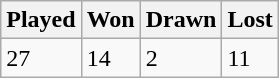<table class="wikitable">
<tr>
<th>Played</th>
<th>Won</th>
<th>Drawn</th>
<th>Lost</th>
</tr>
<tr>
<td>27</td>
<td>14</td>
<td>2</td>
<td>11</td>
</tr>
</table>
